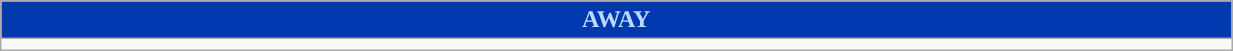<table class="wikitable collapsible collapsed" style="width:65%">
<tr>
<th colspan=7 ! style="color:#BADAFF; background:#0038af">AWAY</th>
</tr>
<tr>
<td></td>
</tr>
</table>
